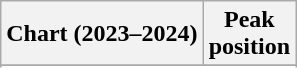<table class="wikitable sortable plainrowheaders" style="text-align:center">
<tr>
<th scope="col">Chart (2023–2024)</th>
<th scope="col">Peak<br>position</th>
</tr>
<tr>
</tr>
<tr>
</tr>
<tr>
</tr>
<tr>
</tr>
</table>
